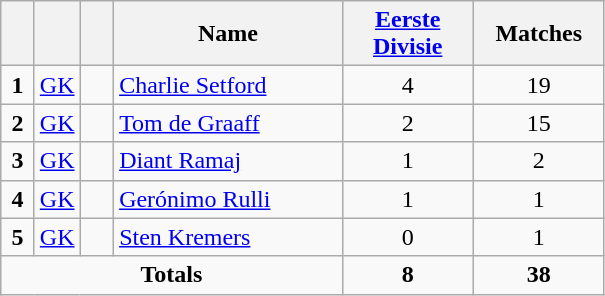<table class="wikitable" style="text-align:center">
<tr>
<th width=15></th>
<th width=15></th>
<th width=15></th>
<th width=145>Name</th>
<th width=80><a href='#'>Eerste Divisie</a></th>
<th width=80>Matches</th>
</tr>
<tr>
<td rowspan=1><strong>1</strong></td>
<td><a href='#'>GK</a></td>
<td></td>
<td align=left><a href='#'>Charlie Setford</a></td>
<td>4</td>
<td>19</td>
</tr>
<tr>
<td rowspan=1><strong>2</strong></td>
<td><a href='#'>GK</a></td>
<td></td>
<td align=left><a href='#'>Tom de Graaff</a></td>
<td>2</td>
<td>15</td>
</tr>
<tr>
<td rowspan=1><strong>3</strong></td>
<td><a href='#'>GK</a></td>
<td></td>
<td align=left><a href='#'>Diant Ramaj</a></td>
<td>1</td>
<td>2</td>
</tr>
<tr>
<td rowspan=1><strong>4</strong></td>
<td><a href='#'>GK</a></td>
<td></td>
<td align=left><a href='#'>Gerónimo Rulli</a></td>
<td>1</td>
<td>1</td>
</tr>
<tr>
<td rowspan=1><strong>5</strong></td>
<td><a href='#'>GK</a></td>
<td></td>
<td align=left><a href='#'>Sten Kremers</a></td>
<td>0</td>
<td>1</td>
</tr>
<tr>
<td colspan=4><strong>Totals</strong></td>
<td><strong>8</strong></td>
<td><strong>38</strong></td>
</tr>
</table>
